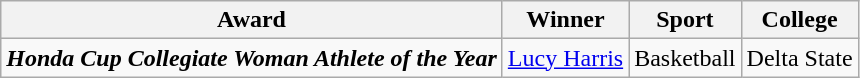<table class="wikitable">
<tr>
<th>Award</th>
<th>Winner</th>
<th>Sport</th>
<th>College</th>
</tr>
<tr>
<td><strong><em>Honda Cup<strong> Collegiate Woman Athlete of the Year<em></td>
<td><a href='#'>Lucy Harris</a></td>
<td>Basketball</td>
<td>Delta State</td>
</tr>
</table>
